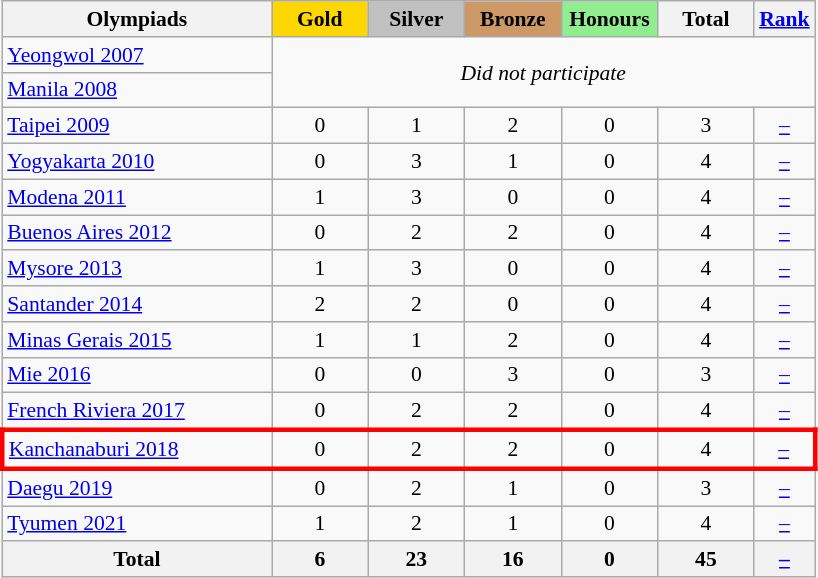<table class="wikitable" style="text-align:center; font-size:90%;">
<tr>
<th style="width:12em;">Olympiads</th>
<th style="width:4em; background:gold;">Gold</th>
<th style="width:4em; background:silver;">Silver</th>
<th style="width:4em; background:#cc9966;">Bronze</th>
<th style="width:4em; background:#90EE90;">Honours</th>
<th style="width:4em;">Total</th>
<th style="width:2em;"><a href='#'>Rank</a></th>
</tr>
<tr>
<td align=left> <a href='#'>Yeongwol 2007</a></td>
<td align=center colspan=6 rowspan="2"><em>Did not participate</em></td>
</tr>
<tr>
<td align=left> <a href='#'>Manila 2008</a></td>
</tr>
<tr>
<td align=left> <a href='#'>Taipei 2009</a></td>
<td>0</td>
<td>1</td>
<td>2</td>
<td>0</td>
<td>3</td>
<td><a href='#'>–</a></td>
</tr>
<tr>
<td align=left> <a href='#'>Yogyakarta 2010</a></td>
<td>0</td>
<td>3</td>
<td>1</td>
<td>0</td>
<td>4</td>
<td><a href='#'>–</a></td>
</tr>
<tr>
<td align=left> <a href='#'>Modena 2011</a></td>
<td>1</td>
<td>3</td>
<td>0</td>
<td>0</td>
<td>4</td>
<td><a href='#'>–</a></td>
</tr>
<tr>
<td align=left> <a href='#'>Buenos Aires 2012</a></td>
<td>0</td>
<td>2</td>
<td>2</td>
<td>0</td>
<td>4</td>
<td><a href='#'>–</a></td>
</tr>
<tr>
<td align=left> <a href='#'>Mysore 2013</a></td>
<td>1</td>
<td>3</td>
<td>0</td>
<td>0</td>
<td>4</td>
<td><a href='#'>–</a></td>
</tr>
<tr>
<td align=left> <a href='#'>Santander 2014</a></td>
<td>2</td>
<td>2</td>
<td>0</td>
<td>0</td>
<td>4</td>
<td><a href='#'>–</a></td>
</tr>
<tr>
<td align=left> <a href='#'>Minas Gerais 2015</a></td>
<td>1</td>
<td>1</td>
<td>2</td>
<td>0</td>
<td>4</td>
<td><a href='#'>–</a></td>
</tr>
<tr>
<td align=left> <a href='#'>Mie 2016</a></td>
<td>0</td>
<td>0</td>
<td>3</td>
<td>0</td>
<td>3</td>
<td><a href='#'>–</a></td>
</tr>
<tr>
<td align=left> <a href='#'>French Riviera 2017</a></td>
<td>0</td>
<td>2</td>
<td>2</td>
<td>0</td>
<td>4</td>
<td><a href='#'>–</a></td>
</tr>
<tr style="border: 3px solid red">
<td align=left> <a href='#'>Kanchanaburi 2018</a></td>
<td>0</td>
<td>2</td>
<td>2</td>
<td>0</td>
<td>4</td>
<td><a href='#'>–</a></td>
</tr>
<tr>
<td align=left> <a href='#'>Daegu 2019</a></td>
<td>0</td>
<td>2</td>
<td>1</td>
<td>0</td>
<td>3</td>
<td><a href='#'>–</a></td>
</tr>
<tr>
<td align=left> <a href='#'>Tyumen 2021</a></td>
<td>1</td>
<td>2</td>
<td>1</td>
<td>0</td>
<td>4</td>
<td><a href='#'>–</a></td>
</tr>
<tr>
<th colspan=1>Total</th>
<th>6</th>
<th>23</th>
<th>16</th>
<th>0</th>
<th>45</th>
<th><a href='#'>–</a></th>
</tr>
</table>
